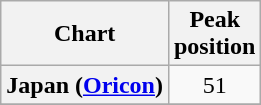<table class="wikitable plainrowheaders">
<tr>
<th>Chart</th>
<th>Peak<br>position</th>
</tr>
<tr>
<th scope="row">Japan (<a href='#'>Oricon</a>)</th>
<td style="text-align:center;">51</td>
</tr>
<tr>
</tr>
</table>
